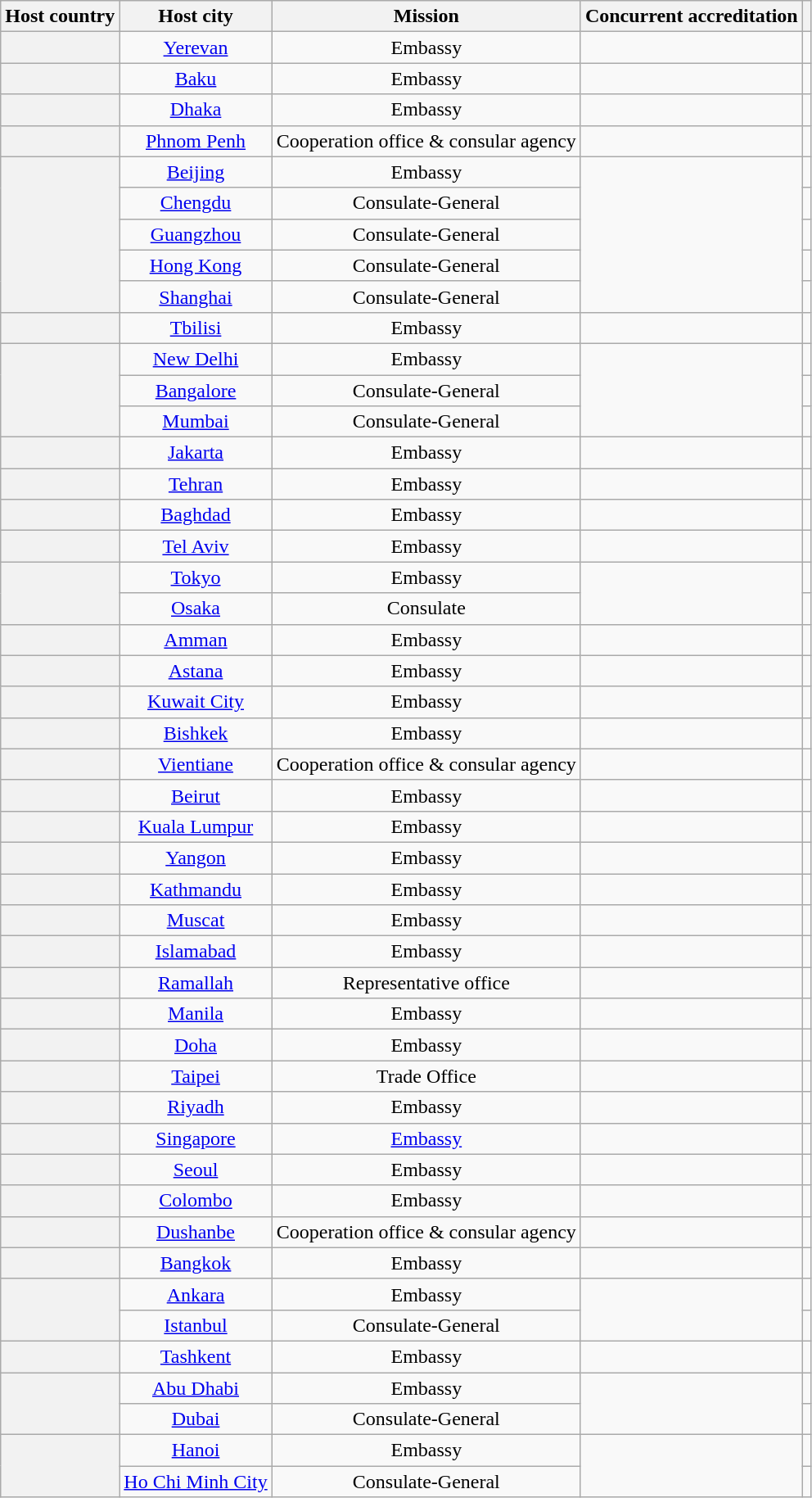<table class="wikitable plainrowheaders" style="text-align:center;">
<tr>
<th scope="col">Host country</th>
<th scope="col">Host city</th>
<th scope="col">Mission</th>
<th scope="col">Concurrent accreditation</th>
<th scope="col"></th>
</tr>
<tr>
<th scope="row"></th>
<td><a href='#'>Yerevan</a></td>
<td>Embassy</td>
<td></td>
<td></td>
</tr>
<tr>
<th scope="row"></th>
<td><a href='#'>Baku</a></td>
<td>Embassy</td>
<td></td>
<td></td>
</tr>
<tr>
<th scope="row"></th>
<td><a href='#'>Dhaka</a></td>
<td>Embassy</td>
<td></td>
<td></td>
</tr>
<tr>
<th scope="row"></th>
<td><a href='#'>Phnom Penh</a></td>
<td>Cooperation office & consular agency</td>
<td></td>
<td></td>
</tr>
<tr>
<th scope="row" rowspan="5"></th>
<td><a href='#'>Beijing</a></td>
<td>Embassy</td>
<td rowspan="5"></td>
<td></td>
</tr>
<tr>
<td><a href='#'>Chengdu</a></td>
<td>Consulate-General</td>
<td></td>
</tr>
<tr>
<td><a href='#'>Guangzhou</a></td>
<td>Consulate-General</td>
<td></td>
</tr>
<tr>
<td><a href='#'>Hong Kong</a></td>
<td>Consulate-General</td>
<td></td>
</tr>
<tr>
<td><a href='#'>Shanghai</a></td>
<td>Consulate-General</td>
<td></td>
</tr>
<tr>
<th scope="row"></th>
<td><a href='#'>Tbilisi</a></td>
<td>Embassy</td>
<td></td>
<td></td>
</tr>
<tr>
<th scope="row" rowspan="3"></th>
<td><a href='#'>New Delhi</a></td>
<td>Embassy</td>
<td rowspan="3"></td>
<td></td>
</tr>
<tr>
<td><a href='#'>Bangalore</a></td>
<td>Consulate-General</td>
<td></td>
</tr>
<tr>
<td><a href='#'>Mumbai</a></td>
<td>Consulate-General</td>
<td></td>
</tr>
<tr>
<th scope="row"></th>
<td><a href='#'>Jakarta</a></td>
<td>Embassy</td>
<td></td>
<td></td>
</tr>
<tr>
<th scope="row"></th>
<td><a href='#'>Tehran</a></td>
<td>Embassy</td>
<td></td>
<td></td>
</tr>
<tr>
<th scope="row"></th>
<td><a href='#'>Baghdad</a></td>
<td>Embassy</td>
<td></td>
<td></td>
</tr>
<tr>
<th scope="row"></th>
<td><a href='#'>Tel Aviv</a></td>
<td>Embassy</td>
<td></td>
<td></td>
</tr>
<tr>
<th scope="row" rowspan="2"></th>
<td><a href='#'>Tokyo</a></td>
<td>Embassy</td>
<td rowspan="2"></td>
<td></td>
</tr>
<tr>
<td><a href='#'>Osaka</a></td>
<td>Consulate</td>
<td></td>
</tr>
<tr>
<th scope="row"></th>
<td><a href='#'>Amman</a></td>
<td>Embassy</td>
<td></td>
<td></td>
</tr>
<tr>
<th scope="row"></th>
<td><a href='#'>Astana</a></td>
<td>Embassy</td>
<td></td>
<td></td>
</tr>
<tr>
<th scope="row"></th>
<td><a href='#'>Kuwait City</a></td>
<td>Embassy</td>
<td></td>
<td></td>
</tr>
<tr>
<th scope="row"></th>
<td><a href='#'>Bishkek</a></td>
<td>Embassy</td>
<td></td>
<td></td>
</tr>
<tr>
<th scope="row"></th>
<td><a href='#'>Vientiane</a></td>
<td>Cooperation office & consular agency</td>
<td></td>
<td></td>
</tr>
<tr>
<th scope="row"></th>
<td><a href='#'>Beirut</a></td>
<td>Embassy</td>
<td></td>
<td></td>
</tr>
<tr>
<th scope="row"></th>
<td><a href='#'>Kuala Lumpur</a></td>
<td>Embassy</td>
<td></td>
<td></td>
</tr>
<tr>
<th scope="row"></th>
<td><a href='#'>Yangon</a></td>
<td>Embassy</td>
<td></td>
<td></td>
</tr>
<tr>
<th scope="row"></th>
<td><a href='#'>Kathmandu</a></td>
<td>Embassy</td>
<td></td>
<td></td>
</tr>
<tr>
<th scope="row"></th>
<td><a href='#'>Muscat</a></td>
<td>Embassy</td>
<td></td>
<td></td>
</tr>
<tr>
<th scope="row"></th>
<td><a href='#'>Islamabad</a></td>
<td>Embassy</td>
<td></td>
<td></td>
</tr>
<tr>
<th scope="row"></th>
<td><a href='#'>Ramallah</a></td>
<td>Representative office</td>
<td></td>
<td></td>
</tr>
<tr>
<th scope="row"></th>
<td><a href='#'>Manila</a></td>
<td>Embassy</td>
<td></td>
<td></td>
</tr>
<tr>
<th scope="row"></th>
<td><a href='#'>Doha</a></td>
<td>Embassy</td>
<td></td>
<td></td>
</tr>
<tr>
<th scope="row"></th>
<td><a href='#'>Taipei</a></td>
<td>Trade Office</td>
<td></td>
<td></td>
</tr>
<tr>
<th scope="row"></th>
<td><a href='#'>Riyadh</a></td>
<td>Embassy</td>
<td></td>
<td></td>
</tr>
<tr>
<th scope="row"></th>
<td><a href='#'>Singapore</a></td>
<td><a href='#'>Embassy</a></td>
<td></td>
<td></td>
</tr>
<tr>
<th scope="row"></th>
<td><a href='#'>Seoul</a></td>
<td>Embassy</td>
<td></td>
<td></td>
</tr>
<tr>
<th scope="row"></th>
<td><a href='#'>Colombo</a></td>
<td>Embassy</td>
<td></td>
<td></td>
</tr>
<tr>
<th scope="row"></th>
<td><a href='#'>Dushanbe</a></td>
<td>Cooperation office & consular agency</td>
<td></td>
<td></td>
</tr>
<tr>
<th scope="row"></th>
<td><a href='#'>Bangkok</a></td>
<td>Embassy</td>
<td></td>
<td></td>
</tr>
<tr>
<th scope="row" rowspan="2"></th>
<td><a href='#'>Ankara</a></td>
<td>Embassy</td>
<td rowspan="2"></td>
<td></td>
</tr>
<tr>
<td><a href='#'>Istanbul</a></td>
<td>Consulate-General</td>
<td></td>
</tr>
<tr>
<th scope="row"></th>
<td><a href='#'>Tashkent</a></td>
<td>Embassy</td>
<td></td>
<td></td>
</tr>
<tr>
<th scope="row" rowspan="2"></th>
<td><a href='#'>Abu Dhabi</a></td>
<td>Embassy</td>
<td rowspan="2"></td>
<td></td>
</tr>
<tr>
<td><a href='#'>Dubai</a></td>
<td>Consulate-General</td>
<td></td>
</tr>
<tr>
<th scope="row" rowspan="2"></th>
<td><a href='#'>Hanoi</a></td>
<td>Embassy</td>
<td rowspan="2"></td>
<td></td>
</tr>
<tr>
<td><a href='#'>Ho Chi Minh City</a></td>
<td>Consulate-General</td>
<td></td>
</tr>
</table>
